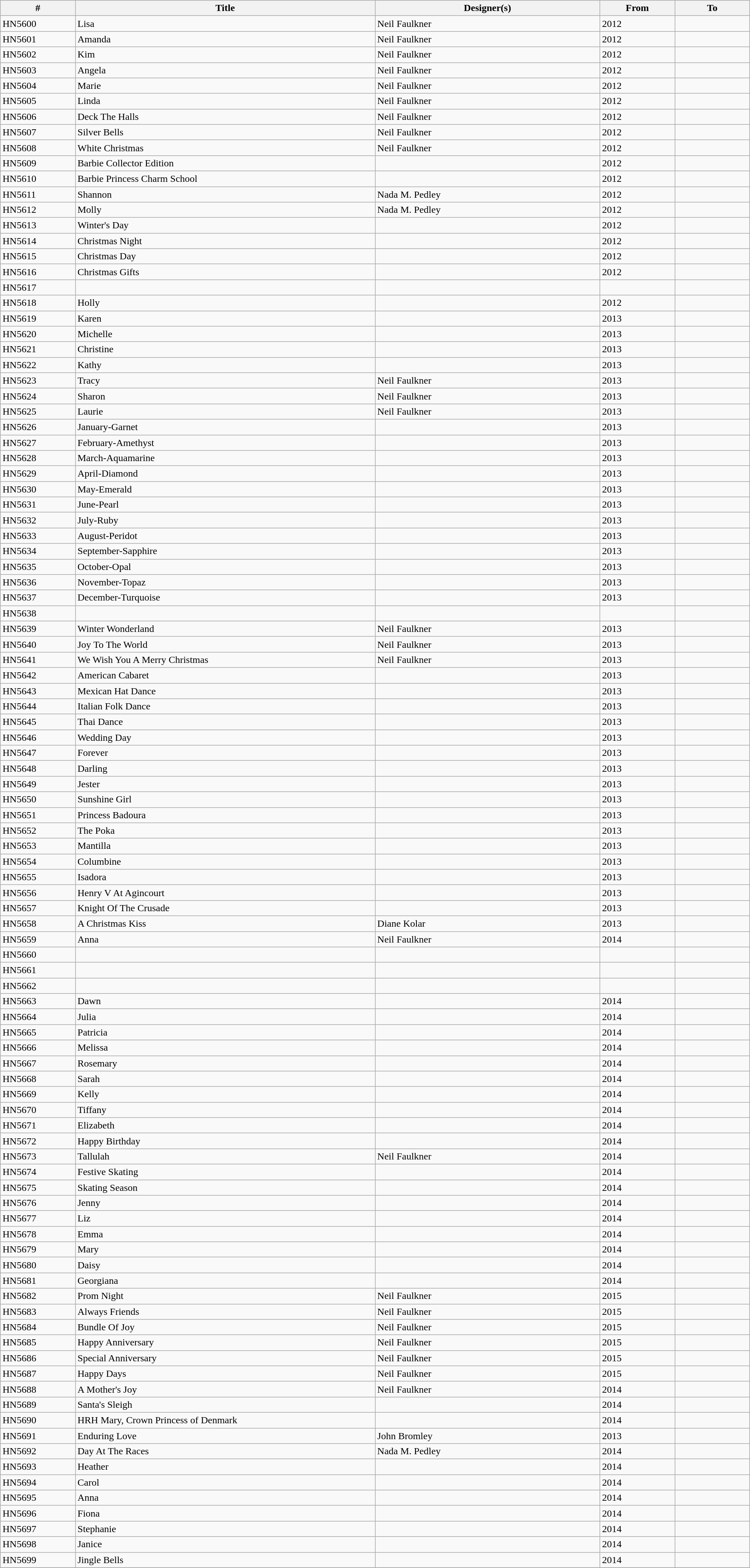<table class="wikitable collapsible" width="97%" border="1" cellpadding="1" cellspacing="0" align="centre">
<tr>
<th width=10%>#</th>
<th width=40%>Title</th>
<th width=30%>Designer(s)</th>
<th width=10%>From</th>
<th width=10%>To</th>
</tr>
<tr>
<td>HN5600</td>
<td>Lisa</td>
<td>Neil Faulkner</td>
<td>2012</td>
<td></td>
</tr>
<tr>
<td>HN5601</td>
<td>Amanda</td>
<td>Neil Faulkner</td>
<td>2012</td>
<td></td>
</tr>
<tr>
<td>HN5602</td>
<td>Kim</td>
<td>Neil Faulkner</td>
<td>2012</td>
<td></td>
</tr>
<tr>
<td>HN5603</td>
<td>Angela</td>
<td>Neil Faulkner</td>
<td>2012</td>
<td></td>
</tr>
<tr>
<td>HN5604</td>
<td>Marie</td>
<td>Neil Faulkner</td>
<td>2012</td>
<td></td>
</tr>
<tr>
<td>HN5605</td>
<td>Linda</td>
<td>Neil Faulkner</td>
<td>2012</td>
<td></td>
</tr>
<tr>
<td>HN5606</td>
<td>Deck The Halls</td>
<td>Neil Faulkner</td>
<td>2012</td>
<td></td>
</tr>
<tr>
<td>HN5607</td>
<td>Silver Bells</td>
<td>Neil Faulkner</td>
<td>2012</td>
<td></td>
</tr>
<tr>
<td>HN5608</td>
<td>White Christmas</td>
<td>Neil Faulkner</td>
<td>2012</td>
<td></td>
</tr>
<tr>
<td>HN5609</td>
<td>Barbie Collector Edition</td>
<td></td>
<td>2012</td>
<td></td>
</tr>
<tr>
<td>HN5610</td>
<td>Barbie Princess Charm School</td>
<td></td>
<td>2012</td>
<td></td>
</tr>
<tr>
<td>HN5611</td>
<td>Shannon</td>
<td>Nada M. Pedley</td>
<td>2012</td>
<td></td>
</tr>
<tr>
<td>HN5612</td>
<td>Molly</td>
<td>Nada M. Pedley</td>
<td>2012</td>
<td></td>
</tr>
<tr>
<td>HN5613</td>
<td>Winter's Day</td>
<td></td>
<td>2012</td>
<td></td>
</tr>
<tr>
<td>HN5614</td>
<td>Christmas Night</td>
<td></td>
<td>2012</td>
<td></td>
</tr>
<tr>
<td>HN5615</td>
<td>Christmas Day</td>
<td></td>
<td>2012</td>
<td></td>
</tr>
<tr>
<td>HN5616</td>
<td>Christmas Gifts</td>
<td></td>
<td>2012</td>
<td></td>
</tr>
<tr>
<td>HN5617</td>
<td></td>
<td></td>
<td></td>
<td></td>
</tr>
<tr>
<td>HN5618</td>
<td>Holly</td>
<td></td>
<td>2012</td>
<td></td>
</tr>
<tr>
<td>HN5619</td>
<td>Karen</td>
<td></td>
<td>2013</td>
<td></td>
</tr>
<tr>
<td>HN5620</td>
<td>Michelle</td>
<td></td>
<td>2013</td>
<td></td>
</tr>
<tr>
<td>HN5621</td>
<td>Christine</td>
<td></td>
<td>2013</td>
<td></td>
</tr>
<tr>
<td>HN5622</td>
<td>Kathy</td>
<td></td>
<td>2013</td>
<td></td>
</tr>
<tr>
<td>HN5623</td>
<td>Tracy</td>
<td>Neil Faulkner</td>
<td>2013</td>
<td></td>
</tr>
<tr>
<td>HN5624</td>
<td>Sharon</td>
<td>Neil Faulkner</td>
<td>2013</td>
<td></td>
</tr>
<tr>
<td>HN5625</td>
<td>Laurie</td>
<td>Neil Faulkner</td>
<td>2013</td>
<td></td>
</tr>
<tr>
<td>HN5626</td>
<td>January-Garnet</td>
<td></td>
<td>2013</td>
<td></td>
</tr>
<tr>
<td>HN5627</td>
<td>February-Amethyst</td>
<td></td>
<td>2013</td>
<td></td>
</tr>
<tr>
<td>HN5628</td>
<td>March-Aquamarine</td>
<td></td>
<td>2013</td>
<td></td>
</tr>
<tr>
<td>HN5629</td>
<td>April-Diamond</td>
<td></td>
<td>2013</td>
<td></td>
</tr>
<tr>
<td>HN5630</td>
<td>May-Emerald</td>
<td></td>
<td>2013</td>
<td></td>
</tr>
<tr>
<td>HN5631</td>
<td>June-Pearl</td>
<td></td>
<td>2013</td>
<td></td>
</tr>
<tr>
<td>HN5632</td>
<td>July-Ruby</td>
<td></td>
<td>2013</td>
<td></td>
</tr>
<tr>
<td>HN5633</td>
<td>August-Peridot</td>
<td></td>
<td>2013</td>
<td></td>
</tr>
<tr>
<td>HN5634</td>
<td>September-Sapphire</td>
<td></td>
<td>2013</td>
<td></td>
</tr>
<tr>
<td>HN5635</td>
<td>October-Opal</td>
<td></td>
<td>2013</td>
<td></td>
</tr>
<tr>
<td>HN5636</td>
<td>November-Topaz</td>
<td></td>
<td>2013</td>
<td></td>
</tr>
<tr>
<td>HN5637</td>
<td>December-Turquoise</td>
<td></td>
<td>2013</td>
<td></td>
</tr>
<tr>
<td>HN5638</td>
<td></td>
<td></td>
<td></td>
<td></td>
</tr>
<tr>
<td>HN5639</td>
<td>Winter Wonderland</td>
<td>Neil Faulkner</td>
<td>2013</td>
<td></td>
</tr>
<tr>
<td>HN5640</td>
<td>Joy To The World</td>
<td>Neil Faulkner</td>
<td>2013</td>
<td></td>
</tr>
<tr>
<td>HN5641</td>
<td>We Wish You A Merry Christmas</td>
<td>Neil Faulkner</td>
<td>2013</td>
<td></td>
</tr>
<tr>
<td>HN5642</td>
<td>American Cabaret</td>
<td></td>
<td>2013</td>
<td></td>
</tr>
<tr>
<td>HN5643</td>
<td>Mexican Hat Dance</td>
<td></td>
<td>2013</td>
<td></td>
</tr>
<tr>
<td>HN5644</td>
<td>Italian Folk Dance</td>
<td></td>
<td>2013</td>
<td></td>
</tr>
<tr>
<td>HN5645</td>
<td>Thai Dance</td>
<td></td>
<td>2013</td>
<td></td>
</tr>
<tr>
<td>HN5646</td>
<td>Wedding Day</td>
<td></td>
<td>2013</td>
<td></td>
</tr>
<tr>
<td>HN5647</td>
<td>Forever</td>
<td></td>
<td>2013</td>
<td></td>
</tr>
<tr>
<td>HN5648</td>
<td>Darling</td>
<td></td>
<td>2013</td>
<td></td>
</tr>
<tr>
<td>HN5649</td>
<td>Jester</td>
<td></td>
<td>2013</td>
<td></td>
</tr>
<tr>
<td>HN5650</td>
<td>Sunshine Girl</td>
<td></td>
<td>2013</td>
<td></td>
</tr>
<tr>
<td>HN5651</td>
<td>Princess Badoura</td>
<td></td>
<td>2013</td>
<td></td>
</tr>
<tr>
<td>HN5652</td>
<td>The Poka</td>
<td></td>
<td>2013</td>
<td></td>
</tr>
<tr>
<td>HN5653</td>
<td>Mantilla</td>
<td></td>
<td>2013</td>
<td></td>
</tr>
<tr>
<td>HN5654</td>
<td>Columbine</td>
<td></td>
<td>2013</td>
<td></td>
</tr>
<tr>
<td>HN5655</td>
<td>Isadora</td>
<td></td>
<td>2013</td>
<td></td>
</tr>
<tr>
<td>HN5656</td>
<td>Henry V At Agincourt</td>
<td></td>
<td>2013</td>
<td></td>
</tr>
<tr>
<td>HN5657</td>
<td>Knight Of The Crusade</td>
<td></td>
<td>2013</td>
<td></td>
</tr>
<tr>
<td>HN5658</td>
<td>A Christmas Kiss</td>
<td>Diane Kolar</td>
<td>2013</td>
<td></td>
</tr>
<tr>
<td>HN5659</td>
<td>Anna</td>
<td>Neil Faulkner</td>
<td>2014</td>
<td></td>
</tr>
<tr>
<td>HN5660</td>
<td></td>
<td></td>
<td></td>
<td></td>
</tr>
<tr>
<td>HN5661</td>
<td></td>
<td></td>
<td></td>
<td></td>
</tr>
<tr>
<td>HN5662</td>
<td></td>
<td></td>
<td></td>
<td></td>
</tr>
<tr>
<td>HN5663</td>
<td>Dawn</td>
<td></td>
<td>2014</td>
<td></td>
</tr>
<tr>
<td>HN5664</td>
<td>Julia</td>
<td></td>
<td>2014</td>
<td></td>
</tr>
<tr>
<td>HN5665</td>
<td>Patricia</td>
<td></td>
<td>2014</td>
<td></td>
</tr>
<tr>
<td>HN5666</td>
<td>Melissa</td>
<td></td>
<td>2014</td>
<td></td>
</tr>
<tr>
<td>HN5667</td>
<td>Rosemary</td>
<td></td>
<td>2014</td>
<td></td>
</tr>
<tr>
<td>HN5668</td>
<td>Sarah</td>
<td></td>
<td>2014</td>
<td></td>
</tr>
<tr>
<td>HN5669</td>
<td>Kelly</td>
<td></td>
<td>2014</td>
<td></td>
</tr>
<tr>
<td>HN5670</td>
<td>Tiffany</td>
<td></td>
<td>2014</td>
<td></td>
</tr>
<tr>
<td>HN5671</td>
<td>Elizabeth</td>
<td></td>
<td>2014</td>
<td></td>
</tr>
<tr>
<td>HN5672</td>
<td>Happy Birthday</td>
<td></td>
<td>2014</td>
<td></td>
</tr>
<tr>
<td>HN5673</td>
<td>Tallulah</td>
<td>Neil Faulkner</td>
<td>2014</td>
<td></td>
</tr>
<tr>
<td>HN5674</td>
<td>Festive Skating</td>
<td></td>
<td>2014</td>
<td></td>
</tr>
<tr>
<td>HN5675</td>
<td>Skating Season</td>
<td></td>
<td>2014</td>
<td></td>
</tr>
<tr>
<td>HN5676</td>
<td>Jenny</td>
<td></td>
<td>2014</td>
<td></td>
</tr>
<tr>
<td>HN5677</td>
<td>Liz</td>
<td></td>
<td>2014</td>
<td></td>
</tr>
<tr>
<td>HN5678</td>
<td>Emma</td>
<td></td>
<td>2014</td>
<td></td>
</tr>
<tr>
<td>HN5679</td>
<td>Mary</td>
<td></td>
<td>2014</td>
<td></td>
</tr>
<tr>
<td>HN5680</td>
<td>Daisy</td>
<td></td>
<td>2014</td>
<td></td>
</tr>
<tr>
<td>HN5681</td>
<td>Georgiana</td>
<td></td>
<td>2014</td>
<td></td>
</tr>
<tr>
<td>HN5682</td>
<td>Prom Night</td>
<td>Neil Faulkner</td>
<td>2015</td>
<td></td>
</tr>
<tr>
<td>HN5683</td>
<td>Always Friends</td>
<td>Neil Faulkner</td>
<td>2015</td>
<td></td>
</tr>
<tr>
<td>HN5684</td>
<td>Bundle Of Joy</td>
<td>Neil Faulkner</td>
<td>2015</td>
<td></td>
</tr>
<tr>
<td>HN5685</td>
<td>Happy Anniversary</td>
<td>Neil Faulkner</td>
<td>2015</td>
<td></td>
</tr>
<tr>
<td>HN5686</td>
<td>Special Anniversary</td>
<td>Neil Faulkner</td>
<td>2015</td>
<td></td>
</tr>
<tr>
<td>HN5687</td>
<td>Happy Days</td>
<td>Neil Faulkner</td>
<td>2015</td>
<td></td>
</tr>
<tr>
<td>HN5688</td>
<td>A Mother's Joy</td>
<td>Neil Faulkner</td>
<td>2014</td>
<td></td>
</tr>
<tr>
<td>HN5689</td>
<td>Santa's Sleigh</td>
<td></td>
<td>2014</td>
<td></td>
</tr>
<tr>
<td>HN5690</td>
<td>HRH Mary, Crown Princess of Denmark</td>
<td></td>
<td>2014</td>
<td></td>
</tr>
<tr>
<td>HN5691</td>
<td>Enduring Love</td>
<td>John Bromley</td>
<td>2013</td>
<td></td>
</tr>
<tr>
<td>HN5692</td>
<td>Day At The Races</td>
<td>Nada M. Pedley</td>
<td>2014</td>
<td></td>
</tr>
<tr>
<td>HN5693</td>
<td>Heather</td>
<td></td>
<td>2014</td>
<td></td>
</tr>
<tr>
<td>HN5694</td>
<td>Carol</td>
<td></td>
<td>2014</td>
<td></td>
</tr>
<tr>
<td>HN5695</td>
<td>Anna</td>
<td></td>
<td>2014</td>
<td></td>
</tr>
<tr>
<td>HN5696</td>
<td>Fiona</td>
<td></td>
<td>2014</td>
<td></td>
</tr>
<tr>
<td>HN5697</td>
<td>Stephanie</td>
<td></td>
<td>2014</td>
<td></td>
</tr>
<tr>
<td>HN5698</td>
<td>Janice</td>
<td></td>
<td>2014</td>
<td></td>
</tr>
<tr>
<td>HN5699</td>
<td>Jingle Bells</td>
<td></td>
<td>2014</td>
<td></td>
</tr>
<tr>
</tr>
</table>
